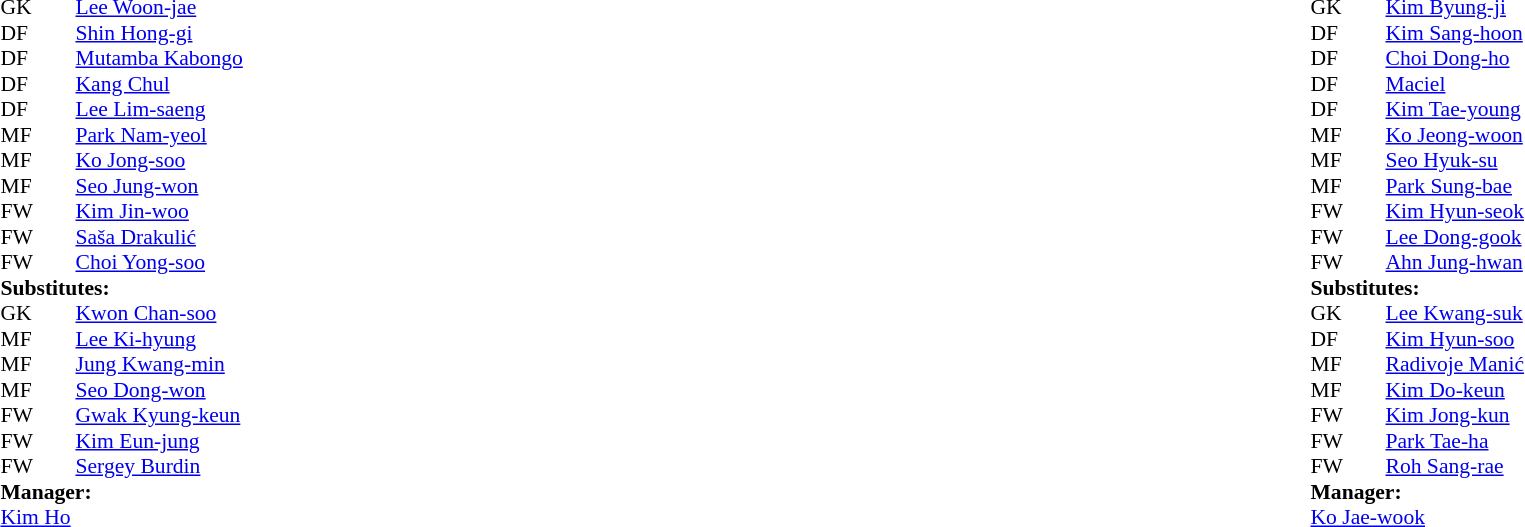<table width="100%">
<tr>
<td valign="top" width="50%"><br><table style="font-size: 90%" cellspacing="0" cellpadding="0">
<tr>
<th width=25></th>
<th width=25></th>
</tr>
<tr>
<td>GK</td>
<td></td>
<td> <a href='#'>Lee Woon-jae</a></td>
<td></td>
<td></td>
</tr>
<tr>
<td>DF</td>
<td></td>
<td> <a href='#'>Shin Hong-gi</a></td>
<td></td>
<td></td>
</tr>
<tr>
<td>DF</td>
<td></td>
<td> <a href='#'>Mutamba Kabongo</a></td>
</tr>
<tr>
<td>DF</td>
<td></td>
<td> <a href='#'>Kang Chul</a></td>
</tr>
<tr>
<td>DF</td>
<td></td>
<td> <a href='#'>Lee Lim-saeng</a></td>
</tr>
<tr>
<td>MF</td>
<td></td>
<td> <a href='#'>Park Nam-yeol</a></td>
</tr>
<tr>
<td>MF</td>
<td></td>
<td> <a href='#'>Ko Jong-soo</a></td>
<td></td>
<td></td>
</tr>
<tr>
<td>MF</td>
<td></td>
<td> <a href='#'>Seo Jung-won</a></td>
<td></td>
<td></td>
</tr>
<tr>
<td>FW</td>
<td></td>
<td> <a href='#'>Kim Jin-woo</a></td>
<td></td>
<td></td>
</tr>
<tr>
<td>FW</td>
<td></td>
<td> <a href='#'>Saša Drakulić</a></td>
<td></td>
<td></td>
</tr>
<tr>
<td>FW</td>
<td></td>
<td> <a href='#'>Choi Yong-soo</a></td>
<td></td>
<td></td>
</tr>
<tr>
<td colspan=3><strong>Substitutes:</strong></td>
</tr>
<tr>
<td>GK</td>
<td></td>
<td> <a href='#'>Kwon Chan-soo</a></td>
<td></td>
<td></td>
</tr>
<tr>
<td>MF</td>
<td></td>
<td> <a href='#'>Lee Ki-hyung</a></td>
<td></td>
<td></td>
</tr>
<tr>
<td>MF</td>
<td></td>
<td> <a href='#'>Jung Kwang-min</a></td>
<td></td>
<td></td>
</tr>
<tr>
<td>MF</td>
<td></td>
<td> <a href='#'>Seo Dong-won</a></td>
<td></td>
<td></td>
</tr>
<tr>
<td>FW</td>
<td></td>
<td> <a href='#'>Gwak Kyung-keun</a></td>
<td> </td>
<td></td>
</tr>
<tr>
<td>FW</td>
<td></td>
<td> <a href='#'>Kim Eun-jung</a></td>
<td></td>
<td></td>
</tr>
<tr>
<td>FW</td>
<td></td>
<td> <a href='#'>Sergey Burdin</a></td>
<td></td>
<td></td>
</tr>
<tr>
<td colspan=3><strong>Manager:</strong></td>
</tr>
<tr>
<td colspan=4> <a href='#'>Kim Ho</a></td>
</tr>
</table>
</td>
<td valign="top" width="50%"><br><table style="font-size: 90%" cellspacing="0" cellpadding="0" align=center>
<tr>
<th width=25></th>
<th width=25></th>
</tr>
<tr>
<td>GK</td>
<td></td>
<td> <a href='#'>Kim Byung-ji</a></td>
<td></td>
<td></td>
</tr>
<tr>
<td>DF</td>
<td></td>
<td> <a href='#'>Kim Sang-hoon</a></td>
<td></td>
<td></td>
</tr>
<tr>
<td>DF</td>
<td></td>
<td> <a href='#'>Choi Dong-ho</a></td>
</tr>
<tr>
<td>DF</td>
<td></td>
<td> <a href='#'>Maciel</a></td>
</tr>
<tr>
<td>DF</td>
<td></td>
<td> <a href='#'>Kim Tae-young</a></td>
</tr>
<tr>
<td>MF</td>
<td></td>
<td> <a href='#'>Ko Jeong-woon</a></td>
<td></td>
<td></td>
</tr>
<tr>
<td>MF</td>
<td></td>
<td> <a href='#'>Seo Hyuk-su</a></td>
</tr>
<tr>
<td>MF</td>
<td></td>
<td> <a href='#'>Park Sung-bae</a></td>
<td></td>
<td></td>
</tr>
<tr>
<td>FW</td>
<td></td>
<td> <a href='#'>Kim Hyun-seok</a></td>
<td></td>
<td></td>
</tr>
<tr>
<td>FW</td>
<td></td>
<td> <a href='#'>Lee Dong-gook</a></td>
<td></td>
<td></td>
</tr>
<tr>
<td>FW</td>
<td></td>
<td> <a href='#'>Ahn Jung-hwan</a></td>
<td></td>
<td></td>
</tr>
<tr>
<td colspan=3><strong>Substitutes:</strong></td>
</tr>
<tr>
<td>GK</td>
<td></td>
<td> <a href='#'>Lee Kwang-suk</a></td>
<td></td>
<td></td>
</tr>
<tr>
<td>DF</td>
<td></td>
<td> <a href='#'>Kim Hyun-soo</a></td>
<td></td>
<td></td>
</tr>
<tr>
<td>MF</td>
<td></td>
<td> <a href='#'>Radivoje Manić</a></td>
<td></td>
<td></td>
</tr>
<tr>
<td>MF</td>
<td></td>
<td> <a href='#'>Kim Do-keun</a></td>
<td></td>
<td></td>
</tr>
<tr>
<td>FW</td>
<td></td>
<td> <a href='#'>Kim Jong-kun</a></td>
<td></td>
<td></td>
</tr>
<tr>
<td>FW</td>
<td></td>
<td> <a href='#'>Park Tae-ha</a></td>
<td> </td>
<td></td>
</tr>
<tr>
<td>FW</td>
<td></td>
<td> <a href='#'>Roh Sang-rae</a></td>
<td></td>
<td></td>
</tr>
<tr>
<td colspan=3><strong>Manager:</strong></td>
</tr>
<tr>
<td colspan=4> <a href='#'>Ko Jae-wook</a></td>
</tr>
</table>
</td>
</tr>
</table>
